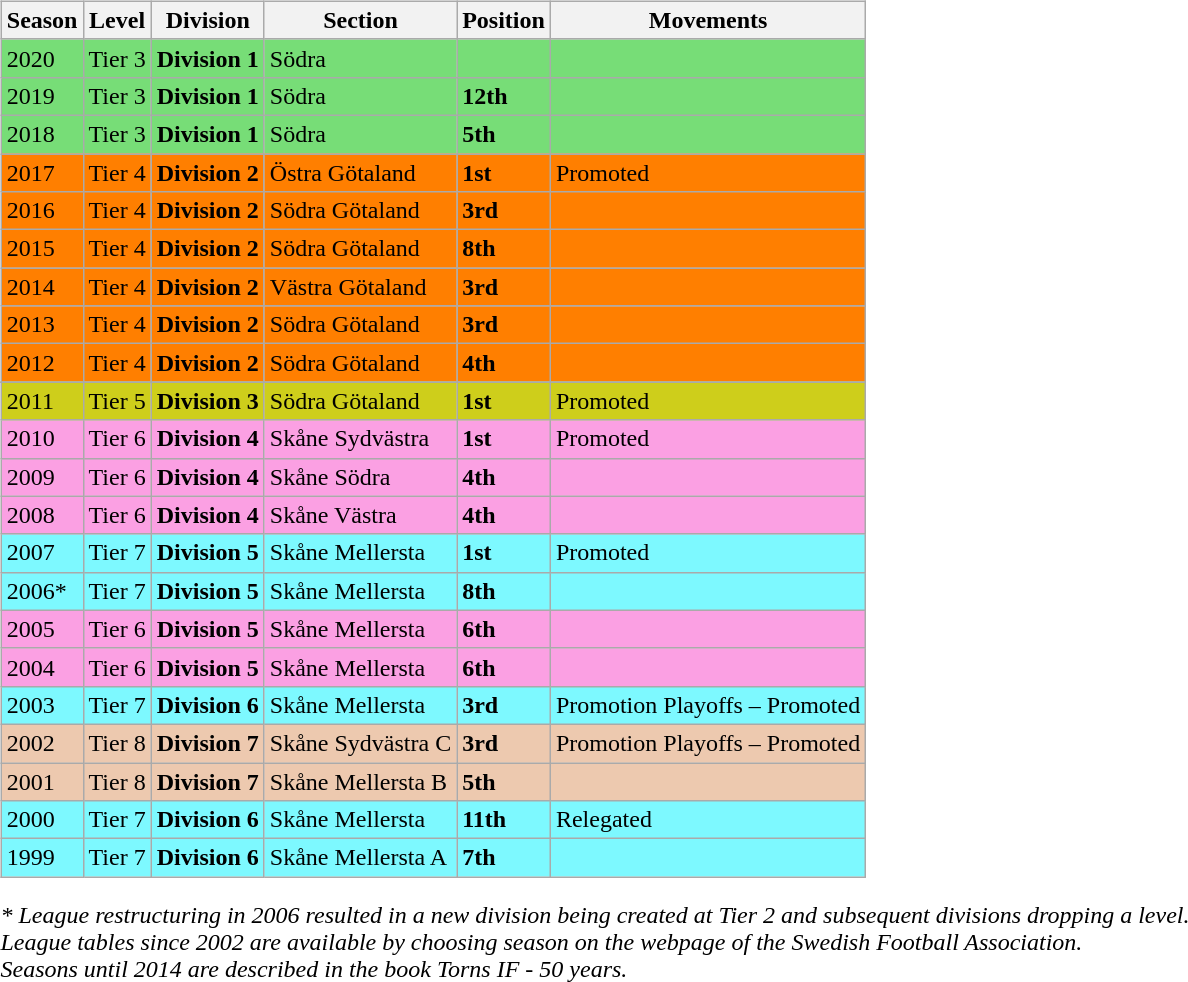<table>
<tr>
<td valign="top" width=0%><br><table class="wikitable">
<tr style="background:#f0f6fa;">
<th><strong>Season</strong></th>
<th><strong>Level</strong></th>
<th><strong>Division</strong></th>
<th><strong>Section</strong></th>
<th><strong>Position</strong></th>
<th><strong>Movements</strong></th>
</tr>
<tr>
<td style="background:#77DD77;">2020</td>
<td style="background:#77DD77;">Tier 3</td>
<td style="background:#77DD77;"><strong>Division 1</strong></td>
<td style="background:#77DD77;">Södra</td>
<td style="background:#77DD77;"></td>
<td style="background:#77DD77;"></td>
</tr>
<tr>
<td style="background:#77DD77;">2019</td>
<td style="background:#77DD77;">Tier 3</td>
<td style="background:#77DD77;"><strong>Division 1</strong></td>
<td style="background:#77DD77;">Södra</td>
<td style="background:#77DD77;"><strong>12th</strong></td>
<td style="background:#77DD77;"></td>
</tr>
<tr>
<td style="background:#77DD77;">2018</td>
<td style="background:#77DD77;">Tier 3</td>
<td style="background:#77DD77;"><strong>Division 1</strong></td>
<td style="background:#77DD77;">Södra</td>
<td style="background:#77DD77;"><strong>5th</strong></td>
<td style="background:#77DD77;"></td>
</tr>
<tr>
<td style="background:#FF7F00;">2017</td>
<td style="background:#FF7F00;">Tier 4</td>
<td style="background:#FF7F00;"><strong>Division 2</strong></td>
<td style="background:#FF7F00;">Östra Götaland</td>
<td style="background:#FF7F00;"><strong>1st</strong></td>
<td style="background:#FF7F00;">Promoted</td>
</tr>
<tr>
<td style="background:#FF7F00;">2016</td>
<td style="background:#FF7F00;">Tier 4</td>
<td style="background:#FF7F00;"><strong>Division 2</strong></td>
<td style="background:#FF7F00;">Södra Götaland</td>
<td style="background:#FF7F00;"><strong>3rd</strong></td>
<td style="background:#FF7F00;"></td>
</tr>
<tr>
<td style="background:#FF7F00;">2015</td>
<td style="background:#FF7F00;">Tier 4</td>
<td style="background:#FF7F00;"><strong>Division 2</strong></td>
<td style="background:#FF7F00;">Södra Götaland</td>
<td style="background:#FF7F00;"><strong>8th</strong></td>
<td style="background:#FF7F00;"></td>
</tr>
<tr>
<td style="background:#FF7F00;">2014</td>
<td style="background:#FF7F00;">Tier 4</td>
<td style="background:#FF7F00;"><strong>Division 2</strong></td>
<td style="background:#FF7F00;">Västra Götaland</td>
<td style="background:#FF7F00;"><strong>3rd</strong></td>
<td style="background:#FF7F00;"></td>
</tr>
<tr>
<td style="background:#FF7F00;">2013</td>
<td style="background:#FF7F00;">Tier 4</td>
<td style="background:#FF7F00;"><strong>Division 2</strong></td>
<td style="background:#FF7F00;">Södra Götaland</td>
<td style="background:#FF7F00;"><strong>3rd</strong></td>
<td style="background:#FF7F00;"></td>
</tr>
<tr>
<td style="background:#FF7F00;">2012</td>
<td style="background:#FF7F00;">Tier 4</td>
<td style="background:#FF7F00;"><strong>Division 2</strong></td>
<td style="background:#FF7F00;">Södra Götaland</td>
<td style="background:#FF7F00;"><strong>4th</strong></td>
<td style="background:#FF7F00;"></td>
</tr>
<tr>
</tr>
<tr>
<td style="background:#CECE1B;">2011</td>
<td style="background:#CECE1B;">Tier 5</td>
<td style="background:#CECE1B;"><strong>Division 3</strong></td>
<td style="background:#CECE1B;">Södra Götaland</td>
<td style="background:#CECE1B;"><strong>1st</strong></td>
<td style="background:#CECE1B;">Promoted</td>
</tr>
<tr>
<td style="background:#FBA0E3;">2010</td>
<td style="background:#FBA0E3;">Tier 6</td>
<td style="background:#FBA0E3;"><strong>Division 4</strong></td>
<td style="background:#FBA0E3;">Skåne Sydvästra</td>
<td style="background:#FBA0E3;"><strong>1st</strong></td>
<td style="background:#FBA0E3;">Promoted</td>
</tr>
<tr>
<td style="background:#FBA0E3;">2009</td>
<td style="background:#FBA0E3;">Tier 6</td>
<td style="background:#FBA0E3;"><strong>Division 4</strong></td>
<td style="background:#FBA0E3;">Skåne Södra</td>
<td style="background:#FBA0E3;"><strong>4th</strong></td>
<td style="background:#FBA0E3;"></td>
</tr>
<tr>
<td style="background:#FBA0E3;">2008</td>
<td style="background:#FBA0E3;">Tier 6</td>
<td style="background:#FBA0E3;"><strong>Division 4</strong></td>
<td style="background:#FBA0E3;">Skåne Västra</td>
<td style="background:#FBA0E3;"><strong>4th</strong></td>
<td style="background:#FBA0E3;"></td>
</tr>
<tr>
<td style="background:#7DF9FF;">2007</td>
<td style="background:#7DF9FF;">Tier 7</td>
<td style="background:#7DF9FF;"><strong>Division 5</strong></td>
<td style="background:#7DF9FF;">Skåne Mellersta</td>
<td style="background:#7DF9FF;"><strong>1st</strong></td>
<td style="background:#7DF9FF;">Promoted</td>
</tr>
<tr>
<td style="background:#7DF9FF;">2006*</td>
<td style="background:#7DF9FF;">Tier 7</td>
<td style="background:#7DF9FF;"><strong>Division 5</strong></td>
<td style="background:#7DF9FF;">Skåne Mellersta</td>
<td style="background:#7DF9FF;"><strong>8th</strong></td>
<td style="background:#7DF9FF;"></td>
</tr>
<tr>
<td style="background:#FBA0E3;">2005</td>
<td style="background:#FBA0E3;">Tier 6</td>
<td style="background:#FBA0E3;"><strong>Division 5</strong></td>
<td style="background:#FBA0E3;">Skåne Mellersta</td>
<td style="background:#FBA0E3;"><strong>6th</strong></td>
<td style="background:#FBA0E3;"></td>
</tr>
<tr>
<td style="background:#FBA0E3;">2004</td>
<td style="background:#FBA0E3;">Tier 6</td>
<td style="background:#FBA0E3;"><strong>Division 5</strong></td>
<td style="background:#FBA0E3;">Skåne Mellersta</td>
<td style="background:#FBA0E3;"><strong>6th</strong></td>
<td style="background:#FBA0E3;"></td>
</tr>
<tr>
<td style="background:#7DF9FF;">2003</td>
<td style="background:#7DF9FF;">Tier 7</td>
<td style="background:#7DF9FF;"><strong>Division 6</strong></td>
<td style="background:#7DF9FF;">Skåne Mellersta</td>
<td style="background:#7DF9FF;"><strong>3rd</strong></td>
<td style="background:#7DF9FF;">Promotion Playoffs – Promoted</td>
</tr>
<tr>
<td style="background:#EDC9AF;">2002</td>
<td style="background:#EDC9AF;">Tier 8</td>
<td style="background:#EDC9AF;"><strong>Division 7</strong></td>
<td style="background:#EDC9AF;">Skåne Sydvästra C</td>
<td style="background:#EDC9AF;"><strong>3rd</strong></td>
<td style="background:#EDC9AF;">Promotion Playoffs – Promoted</td>
</tr>
<tr>
<td style="background:#EDC9AF;">2001</td>
<td style="background:#EDC9AF;">Tier 8</td>
<td style="background:#EDC9AF;"><strong>Division 7</strong></td>
<td style="background:#EDC9AF;">Skåne Mellersta B</td>
<td style="background:#EDC9AF;"><strong>5th</strong></td>
<td style="background:#EDC9AF;"></td>
</tr>
<tr>
<td style="background:#7DF9FF;">2000</td>
<td style="background:#7DF9FF;">Tier 7</td>
<td style="background:#7DF9FF;"><strong>Division 6</strong></td>
<td style="background:#7DF9FF;">Skåne Mellersta</td>
<td style="background:#7DF9FF;"><strong>11th</strong></td>
<td style="background:#7DF9FF;">Relegated</td>
</tr>
<tr>
<td style="background:#7DF9FF;">1999</td>
<td style="background:#7DF9FF;">Tier 7</td>
<td style="background:#7DF9FF;"><strong>Division 6</strong></td>
<td style="background:#7DF9FF;">Skåne Mellersta A</td>
<td style="background:#7DF9FF;"><strong>7th</strong></td>
<td style="background:#7DF9FF;"></td>
</tr>
</table>
<em>* League restructuring in 2006 resulted in a new division being created at Tier 2 and subsequent divisions dropping a level.</em><br>
<em>League tables since 2002 are available by choosing season on the webpage of the Swedish Football Association.</em><br> 
<em>Seasons until 2014 are described in the book Torns IF - 50 years.</em></td>
</tr>
</table>
